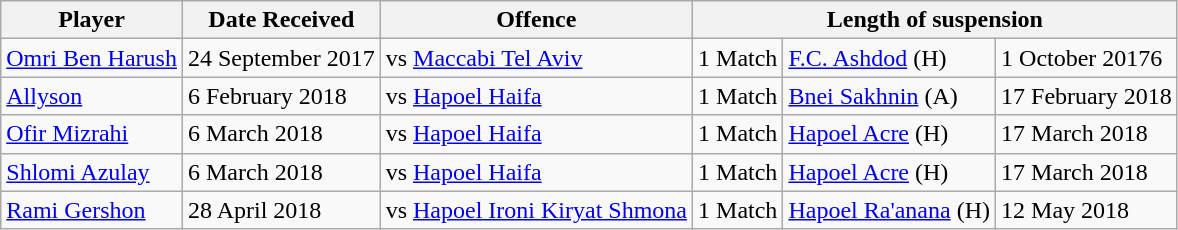<table class="wikitable">
<tr>
<th>Player</th>
<th>Date Received</th>
<th>Offence</th>
<th colspan=4>Length of suspension</th>
</tr>
<tr>
<td><a href='#'>Omri Ben Harush</a></td>
<td>24 September 2017</td>
<td> vs <a href='#'>Maccabi Tel Aviv</a></td>
<td>1 Match</td>
<td><a href='#'>F.C. Ashdod</a> (H)</td>
<td>1 October 20176</td>
</tr>
<tr>
<td><a href='#'>Allyson</a></td>
<td>6 February 2018</td>
<td> vs <a href='#'>Hapoel Haifa</a></td>
<td>1 Match</td>
<td><a href='#'>Bnei Sakhnin</a> (A)</td>
<td>17 February 2018</td>
</tr>
<tr>
<td><a href='#'>Ofir Mizrahi</a></td>
<td>6 March 2018</td>
<td> vs <a href='#'>Hapoel Haifa</a></td>
<td>1 Match</td>
<td><a href='#'>Hapoel Acre</a> (H)</td>
<td>17 March 2018</td>
</tr>
<tr>
<td><a href='#'>Shlomi Azulay</a></td>
<td>6 March 2018</td>
<td> vs <a href='#'>Hapoel Haifa</a></td>
<td>1 Match</td>
<td><a href='#'>Hapoel Acre</a> (H)</td>
<td>17 March 2018</td>
</tr>
<tr>
<td><a href='#'>Rami Gershon</a></td>
<td>28 April 2018</td>
<td> vs <a href='#'>Hapoel Ironi Kiryat Shmona</a></td>
<td>1 Match</td>
<td><a href='#'>Hapoel Ra'anana</a> (H)</td>
<td>12 May 2018</td>
</tr>
</table>
